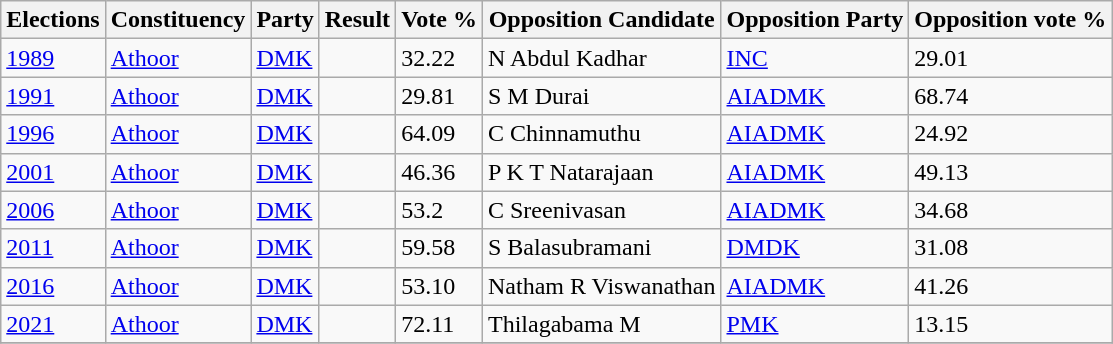<table class="sortable wikitable">
<tr>
<th>Elections</th>
<th>Constituency</th>
<th>Party</th>
<th>Result</th>
<th>Vote %</th>
<th>Opposition Candidate</th>
<th>Opposition Party</th>
<th>Opposition vote %</th>
</tr>
<tr>
<td><a href='#'>1989</a></td>
<td><a href='#'>Athoor</a></td>
<td><a href='#'>DMK</a></td>
<td></td>
<td>32.22</td>
<td>N Abdul Kadhar</td>
<td><a href='#'>INC</a></td>
<td>29.01</td>
</tr>
<tr>
<td><a href='#'>1991</a></td>
<td><a href='#'>Athoor</a></td>
<td><a href='#'>DMK</a></td>
<td></td>
<td>29.81</td>
<td>S M Durai</td>
<td><a href='#'>AIADMK</a></td>
<td>68.74</td>
</tr>
<tr>
<td><a href='#'>1996</a></td>
<td><a href='#'>Athoor</a></td>
<td><a href='#'>DMK</a></td>
<td></td>
<td>64.09</td>
<td>C Chinnamuthu</td>
<td><a href='#'>AIADMK</a></td>
<td>24.92</td>
</tr>
<tr>
<td><a href='#'>2001</a></td>
<td><a href='#'>Athoor</a></td>
<td><a href='#'>DMK</a></td>
<td></td>
<td>46.36</td>
<td>P K T Natarajaan</td>
<td><a href='#'>AIADMK</a></td>
<td>49.13</td>
</tr>
<tr>
<td><a href='#'>2006</a></td>
<td><a href='#'>Athoor</a></td>
<td><a href='#'>DMK</a></td>
<td></td>
<td>53.2</td>
<td>C Sreenivasan</td>
<td><a href='#'>AIADMK</a></td>
<td>34.68</td>
</tr>
<tr>
<td><a href='#'>2011</a></td>
<td><a href='#'>Athoor</a></td>
<td><a href='#'>DMK</a></td>
<td></td>
<td>59.58</td>
<td>S Balasubramani</td>
<td><a href='#'>DMDK</a></td>
<td>31.08</td>
</tr>
<tr>
<td><a href='#'>2016</a></td>
<td><a href='#'>Athoor</a></td>
<td><a href='#'>DMK</a></td>
<td></td>
<td>53.10</td>
<td>Natham R Viswanathan</td>
<td><a href='#'>AIADMK</a></td>
<td>41.26</td>
</tr>
<tr>
<td><a href='#'>2021</a></td>
<td><a href='#'>Athoor</a></td>
<td><a href='#'>DMK</a></td>
<td></td>
<td>72.11</td>
<td>Thilagabama M</td>
<td><a href='#'>PMK</a></td>
<td>13.15</td>
</tr>
<tr>
</tr>
</table>
